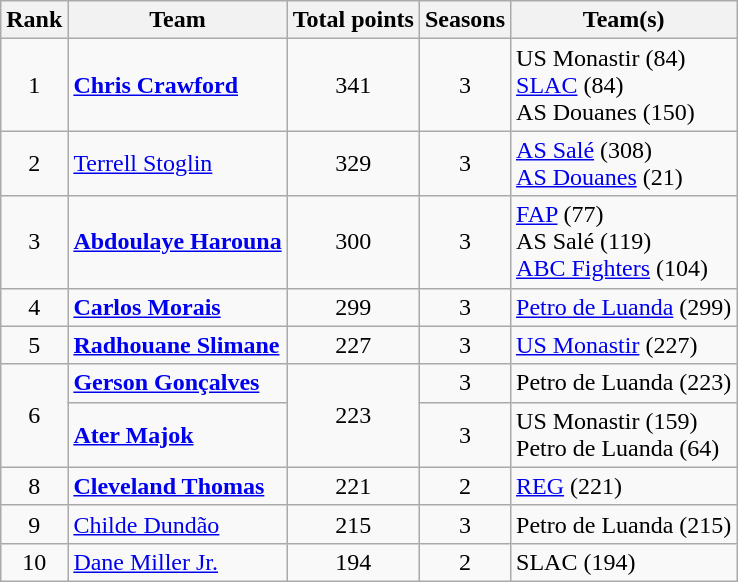<table class="wikitable sortable" style="text-align:center;">
<tr>
<th>Rank</th>
<th>Team</th>
<th>Total points</th>
<th>Seasons</th>
<th>Team(s)</th>
</tr>
<tr>
<td>1</td>
<td align="left"><strong> <a href='#'>Chris Crawford</a></strong></td>
<td align="center">341</td>
<td>3</td>
<td align="left">US Monastir (84)<br><a href='#'>SLAC</a> (84)<br>AS Douanes (150)</td>
</tr>
<tr>
<td>2</td>
<td align="left"> <a href='#'>Terrell Stoglin</a></td>
<td align="center">329</td>
<td>3</td>
<td align="left"><a href='#'>AS Salé</a> (308)<br><a href='#'>AS Douanes</a> (21)</td>
</tr>
<tr>
<td>3</td>
<td align="left"><strong> <a href='#'>Abdoulaye Harouna</a></strong></td>
<td align="center">300</td>
<td>3</td>
<td align="left"><a href='#'>FAP</a> (77)<br>AS Salé (119)<br><a href='#'>ABC Fighters</a> (104)</td>
</tr>
<tr>
<td>4</td>
<td align="left"><strong> <a href='#'>Carlos Morais</a></strong></td>
<td>299</td>
<td>3</td>
<td align="left"><a href='#'>Petro de Luanda</a> (299)</td>
</tr>
<tr>
<td>5</td>
<td align="left"><strong> <a href='#'>Radhouane Slimane</a></strong></td>
<td align="center">227</td>
<td>3</td>
<td align="left"><a href='#'>US Monastir</a> (227)</td>
</tr>
<tr>
<td rowspan="2">6</td>
<td align="left"><strong> <a href='#'>Gerson Gonçalves</a></strong></td>
<td rowspan="2">223</td>
<td>3</td>
<td>Petro de Luanda (223)</td>
</tr>
<tr>
<td align="left"><strong> <a href='#'>Ater Majok</a></strong></td>
<td>3</td>
<td align="left">US Monastir (159)<br>Petro de Luanda (64)</td>
</tr>
<tr>
<td>8</td>
<td align="left"><strong> <a href='#'>Cleveland Thomas</a></strong></td>
<td>221</td>
<td>2</td>
<td align="left"><a href='#'>REG</a> (221)</td>
</tr>
<tr>
<td>9</td>
<td align="left"> <a href='#'>Childe Dundão</a></td>
<td>215</td>
<td>3</td>
<td>Petro de Luanda (215)</td>
</tr>
<tr>
<td>10</td>
<td align="left"> <a href='#'>Dane Miller Jr.</a></td>
<td>194</td>
<td>2</td>
<td align="left">SLAC (194)</td>
</tr>
</table>
